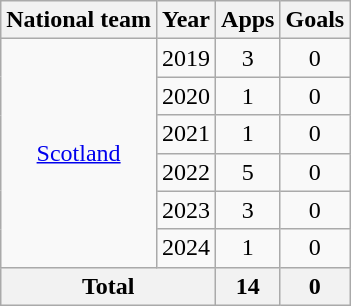<table class=wikitable style="text-align: center;">
<tr>
<th>National team</th>
<th>Year</th>
<th>Apps</th>
<th>Goals</th>
</tr>
<tr>
<td rowspan=6><a href='#'>Scotland</a></td>
<td>2019</td>
<td>3</td>
<td>0</td>
</tr>
<tr>
<td>2020</td>
<td>1</td>
<td>0</td>
</tr>
<tr>
<td>2021</td>
<td>1</td>
<td>0</td>
</tr>
<tr>
<td>2022</td>
<td>5</td>
<td>0</td>
</tr>
<tr>
<td>2023</td>
<td>3</td>
<td>0</td>
</tr>
<tr>
<td>2024</td>
<td>1</td>
<td>0</td>
</tr>
<tr>
<th colspan=2>Total</th>
<th>14</th>
<th>0</th>
</tr>
</table>
